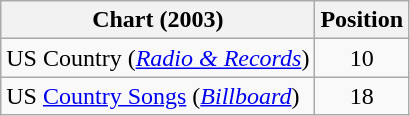<table class="wikitable sortable">
<tr>
<th scope="col">Chart (2003)</th>
<th scope="col">Position</th>
</tr>
<tr>
<td>US Country (<em><a href='#'>Radio & Records</a></em>)</td>
<td align="center">10</td>
</tr>
<tr>
<td>US <a href='#'>Country Songs</a> (<em><a href='#'>Billboard</a></em>)</td>
<td align="center">18</td>
</tr>
</table>
